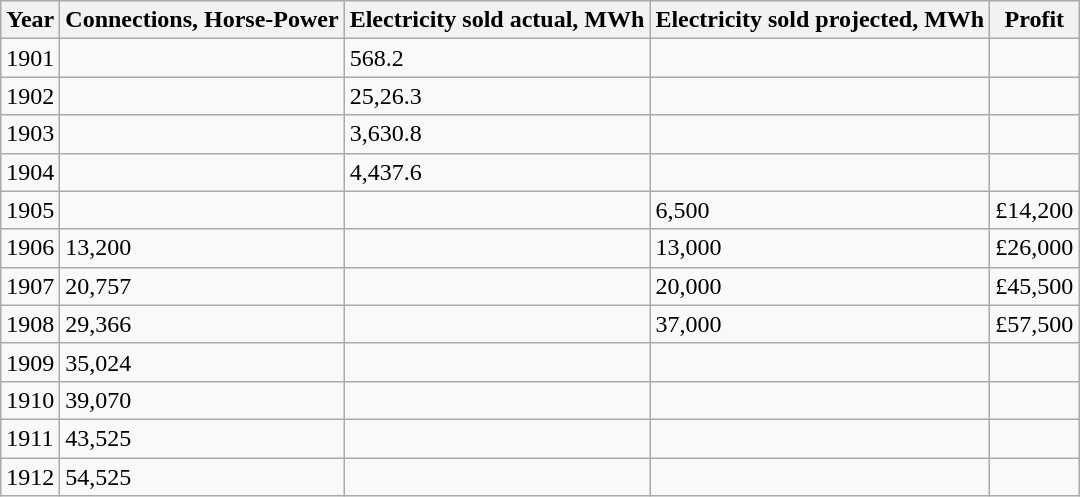<table class="wikitable">
<tr>
<th>Year</th>
<th>Connections,  Horse-Power</th>
<th>Electricity  sold actual, MWh</th>
<th>Electricity  sold projected, MWh</th>
<th>Profit</th>
</tr>
<tr>
<td>1901</td>
<td></td>
<td>568.2</td>
<td></td>
<td></td>
</tr>
<tr>
<td>1902</td>
<td></td>
<td>25,26.3</td>
<td></td>
<td></td>
</tr>
<tr>
<td>1903</td>
<td></td>
<td>3,630.8</td>
<td></td>
<td></td>
</tr>
<tr>
<td>1904</td>
<td></td>
<td>4,437.6</td>
<td></td>
<td></td>
</tr>
<tr>
<td>1905</td>
<td></td>
<td></td>
<td>6,500</td>
<td>£14,200</td>
</tr>
<tr>
<td>1906</td>
<td>13,200</td>
<td></td>
<td>13,000</td>
<td>£26,000</td>
</tr>
<tr>
<td>1907</td>
<td>20,757</td>
<td></td>
<td>20,000</td>
<td>£45,500</td>
</tr>
<tr>
<td>1908</td>
<td>29,366</td>
<td></td>
<td>37,000</td>
<td>£57,500</td>
</tr>
<tr>
<td>1909</td>
<td>35,024</td>
<td></td>
<td></td>
<td></td>
</tr>
<tr>
<td>1910</td>
<td>39,070</td>
<td></td>
<td></td>
<td></td>
</tr>
<tr>
<td>1911</td>
<td>43,525</td>
<td></td>
<td></td>
<td></td>
</tr>
<tr>
<td>1912</td>
<td>54,525</td>
<td></td>
<td></td>
<td></td>
</tr>
</table>
